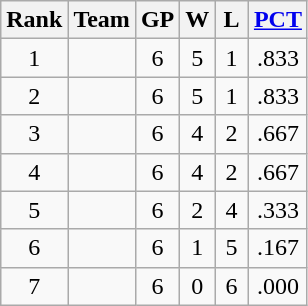<table class="wikitable" align="center"|>
<tr>
<th>Rank</th>
<th>Team</th>
<th width=20px>GP</th>
<th width=15px>W</th>
<th width=15px>L</th>
<th width=25px><a href='#'>PCT</a></th>
</tr>
<tr align="center">
<td>1</td>
<td align="left"></td>
<td>6</td>
<td>5</td>
<td>1</td>
<td>.833</td>
</tr>
<tr align="center">
<td>2</td>
<td align="left"></td>
<td>6</td>
<td>5</td>
<td>1</td>
<td>.833</td>
</tr>
<tr align="center">
<td>3</td>
<td align="left"></td>
<td>6</td>
<td>4</td>
<td>2</td>
<td>.667</td>
</tr>
<tr align="center">
<td>4</td>
<td align="left"></td>
<td>6</td>
<td>4</td>
<td>2</td>
<td>.667</td>
</tr>
<tr align="center">
<td>5</td>
<td align="left"></td>
<td>6</td>
<td>2</td>
<td>4</td>
<td>.333</td>
</tr>
<tr align="center">
<td>6</td>
<td align="left"></td>
<td>6</td>
<td>1</td>
<td>5</td>
<td>.167</td>
</tr>
<tr align="center">
<td>7</td>
<td align="left"></td>
<td>6</td>
<td>0</td>
<td>6</td>
<td>.000</td>
</tr>
</table>
